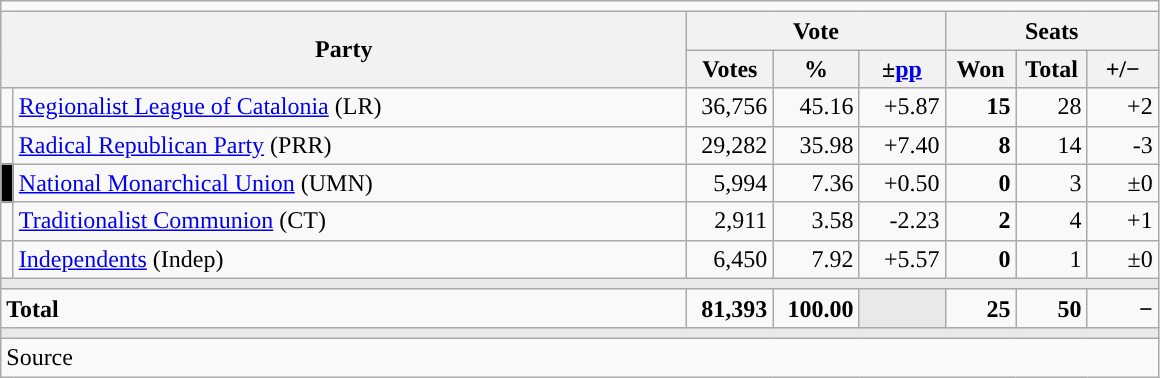<table class='wikitable' style='text-align:right; font-size:100%;'>
<tr>
<td colspan='8'></td>
</tr>
<tr bgcolor='#E9E9E9' align='center'>
<th align='left' rowspan='2' colspan='2' width='450'>Party</th>
<th colspan='3'>Vote</th>
<th colspan='3'>Seats</th>
</tr>
<tr bgcolor='#E9E9E9' align='center'>
<th width='50'>Votes</th>
<th width='50'>%</th>
<th width='50'>±<a href='#'>pp</a></th>
<th width='40'>Won</th>
<th width='40'>Total</th>
<th width='40'>+/−</th>
</tr>
<tr>
<td></td>
<td align='left'><a href='#'>Regionalist League of Catalonia</a> (LR)</td>
<td>36,756</td>
<td>45.16</td>
<td>+5.87</td>
<td><strong>15</strong></td>
<td>28</td>
<td>+2</td>
</tr>
<tr>
<td></td>
<td align='left'><a href='#'>Radical Republican Party</a> (PRR)</td>
<td>29,282</td>
<td>35.98</td>
<td>+7.40</td>
<td><strong>8</strong></td>
<td>14</td>
<td>-3</td>
</tr>
<tr>
<td bgcolor='#000000'></td>
<td align='left'><a href='#'>National Monarchical Union</a> (UMN)</td>
<td>5,994</td>
<td>7.36</td>
<td>+0.50</td>
<td><strong>0</strong></td>
<td>3</td>
<td>±0</td>
</tr>
<tr>
<td></td>
<td align='left'><a href='#'>Traditionalist Communion</a> (CT)</td>
<td>2,911</td>
<td>3.58</td>
<td>-2.23</td>
<td><strong>2</strong></td>
<td>4</td>
<td>+1</td>
</tr>
<tr>
<td width='1'></td>
<td align='left'><a href='#'>Independents</a> (Indep)</td>
<td>6,450</td>
<td>7.92</td>
<td>+5.57</td>
<td><strong>0</strong></td>
<td>1</td>
<td>±0</td>
</tr>
<tr>
<td colspan='8' bgcolor='#E9E9E9'></td>
</tr>
<tr style='font-weight:bold;'>
<td align='left' colspan='2'>Total</td>
<td>81,393</td>
<td>100.00</td>
<td bgcolor='#E9E9E9'></td>
<td>25</td>
<td>50</td>
<td>−</td>
</tr>
<tr>
<td colspan='8' bgcolor='#E9E9E9'></td>
</tr>
<tr>
<td align='left' colspan='8'>Source </td>
</tr>
</table>
